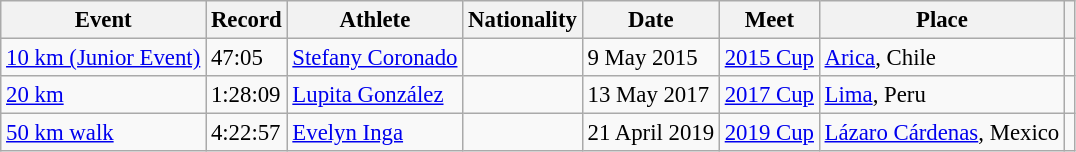<table class="wikitable" style="font-size:95%">
<tr>
<th>Event</th>
<th>Record</th>
<th>Athlete</th>
<th>Nationality</th>
<th>Date</th>
<th>Meet</th>
<th>Place</th>
<th></th>
</tr>
<tr>
<td><a href='#'>10 km (Junior Event)</a></td>
<td>47:05</td>
<td><a href='#'>Stefany Coronado</a></td>
<td></td>
<td>9 May 2015</td>
<td><a href='#'>2015 Cup</a></td>
<td> <a href='#'>Arica</a>, Chile</td>
<td></td>
</tr>
<tr>
<td><a href='#'>20 km</a></td>
<td>1:28:09</td>
<td><a href='#'>Lupita González</a></td>
<td></td>
<td>13 May 2017</td>
<td><a href='#'>2017 Cup</a></td>
<td> <a href='#'>Lima</a>, Peru</td>
<td></td>
</tr>
<tr>
<td><a href='#'>50 km walk</a></td>
<td>4:22:57</td>
<td><a href='#'>Evelyn Inga</a></td>
<td></td>
<td>21 April 2019</td>
<td><a href='#'>2019 Cup</a></td>
<td> <a href='#'>Lázaro Cárdenas</a>, Mexico</td>
<td></td>
</tr>
</table>
